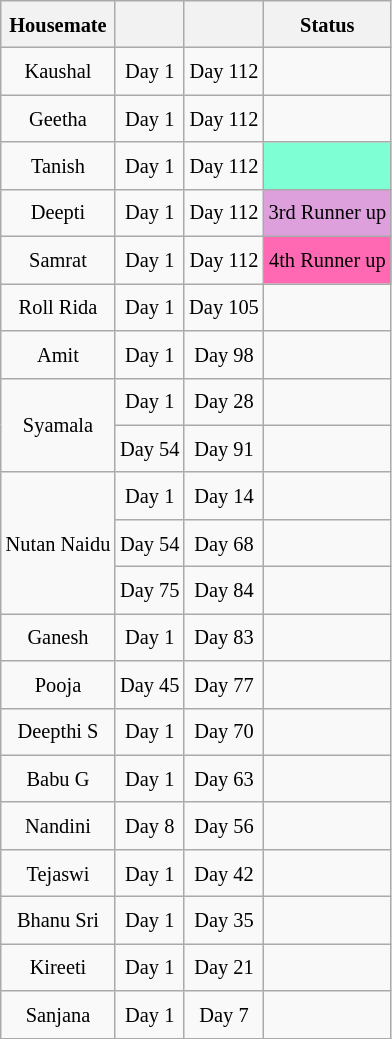<table class="wikitable sortable" style=" text-align:center; font-size:85%;  line-height:25px; width:auto;">
<tr>
<th scope="col">Housemate</th>
<th scope="col"></th>
<th scope="col"></th>
<th scope="col">Status</th>
</tr>
<tr>
<td>Kaushal</td>
<td>Day 1</td>
<td>Day 112</td>
<td></td>
</tr>
<tr>
<td>Geetha</td>
<td>Day 1</td>
<td>Day 112</td>
<td></td>
</tr>
<tr>
<td>Tanish</td>
<td>Day 1</td>
<td>Day 112</td>
<td style="background:#7FFFD4;"></td>
</tr>
<tr>
<td>Deepti</td>
<td>Day 1</td>
<td>Day 112</td>
<td style="background:#DDA0DD; text-align:center;">3rd Runner up</td>
</tr>
<tr>
<td>Samrat</td>
<td>Day 1</td>
<td>Day 112</td>
<td style="background:#FF69B4; text-align:center;">4th Runner up</td>
</tr>
<tr>
<td>Roll Rida</td>
<td>Day 1</td>
<td>Day 105</td>
<td></td>
</tr>
<tr>
<td>Amit</td>
<td>Day 1</td>
<td>Day 98</td>
<td></td>
</tr>
<tr>
<td rowspan="2">Syamala</td>
<td>Day 1</td>
<td>Day 28</td>
<td></td>
</tr>
<tr>
<td>Day 54</td>
<td>Day 91</td>
<td></td>
</tr>
<tr>
<td rowspan="3">Nutan Naidu</td>
<td>Day 1</td>
<td>Day 14</td>
<td></td>
</tr>
<tr>
<td>Day 54</td>
<td>Day 68</td>
<td></td>
</tr>
<tr>
<td>Day 75</td>
<td>Day 84</td>
<td></td>
</tr>
<tr>
<td>Ganesh</td>
<td>Day 1</td>
<td>Day 83</td>
<td></td>
</tr>
<tr>
<td>Pooja</td>
<td>Day 45</td>
<td>Day 77</td>
<td></td>
</tr>
<tr>
<td>Deepthi S</td>
<td>Day 1</td>
<td>Day 70</td>
<td></td>
</tr>
<tr>
<td>Babu G</td>
<td>Day 1</td>
<td>Day 63</td>
<td></td>
</tr>
<tr>
<td>Nandini</td>
<td>Day 8</td>
<td>Day 56</td>
<td></td>
</tr>
<tr>
<td>Tejaswi</td>
<td>Day 1</td>
<td>Day 42</td>
<td></td>
</tr>
<tr>
<td>Bhanu Sri</td>
<td>Day 1</td>
<td>Day 35</td>
<td></td>
</tr>
<tr>
<td>Kireeti</td>
<td>Day 1</td>
<td>Day 21</td>
<td></td>
</tr>
<tr>
<td>Sanjana</td>
<td>Day 1</td>
<td>Day 7</td>
<td></td>
</tr>
</table>
